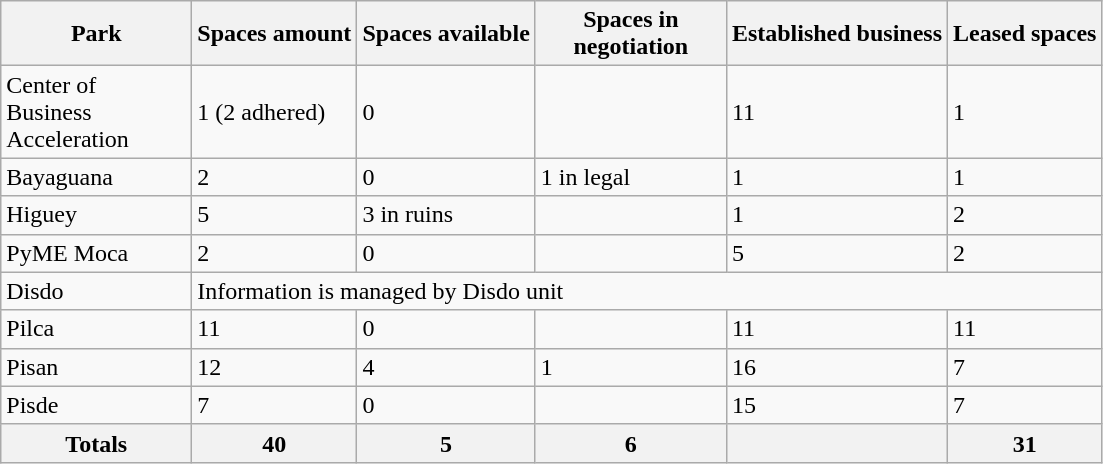<table class="wikitable col1izq col2cen col3cen col4cen col5cen col6cen">
<tr>
<th width="120px">Park</th>
<th>Spaces amount</th>
<th>Spaces available</th>
<th width="120 px">Spaces in negotiation</th>
<th>Established business</th>
<th>Leased spaces</th>
</tr>
<tr>
<td>Center of Business Acceleration</td>
<td>1 (2 adhered)</td>
<td>0</td>
<td></td>
<td>11</td>
<td>1</td>
</tr>
<tr>
<td>Bayaguana</td>
<td>2</td>
<td>0</td>
<td>1 in legal</td>
<td>1</td>
<td>1</td>
</tr>
<tr>
<td>Higuey</td>
<td>5</td>
<td>3 in ruins</td>
<td></td>
<td>1</td>
<td>2</td>
</tr>
<tr>
<td>PyME Moca</td>
<td>2</td>
<td>0</td>
<td></td>
<td>5</td>
<td>2</td>
</tr>
<tr>
<td>Disdo</td>
<td colspan=5>Information is managed by Disdo unit</td>
</tr>
<tr>
<td>Pilca</td>
<td>11</td>
<td>0</td>
<td></td>
<td>11</td>
<td>11</td>
</tr>
<tr>
<td>Pisan</td>
<td>12</td>
<td>4</td>
<td>1</td>
<td>16</td>
<td>7</td>
</tr>
<tr>
<td>Pisde</td>
<td>7</td>
<td>0</td>
<td></td>
<td>15</td>
<td>7</td>
</tr>
<tr>
<th>Totals</th>
<th>40</th>
<th>5</th>
<th>6</th>
<th></th>
<th>31</th>
</tr>
</table>
